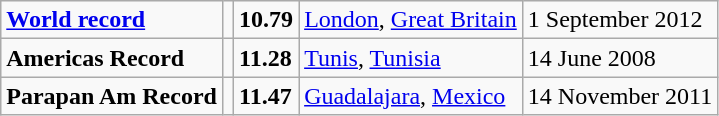<table class="wikitable">
<tr>
<td><strong><a href='#'>World record</a></strong></td>
<td></td>
<td><strong>10.79</strong></td>
<td><a href='#'>London</a>, <a href='#'>Great Britain</a></td>
<td>1 September 2012</td>
</tr>
<tr>
<td><strong>Americas Record</strong></td>
<td></td>
<td><strong>11.28</strong></td>
<td><a href='#'>Tunis</a>, <a href='#'>Tunisia</a></td>
<td>14 June 2008</td>
</tr>
<tr>
<td><strong>Parapan Am Record</strong></td>
<td></td>
<td><strong>11.47</strong></td>
<td><a href='#'>Guadalajara</a>, <a href='#'>Mexico</a></td>
<td>14 November 2011</td>
</tr>
</table>
